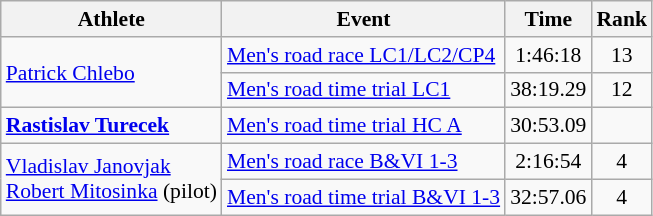<table class=wikitable style="font-size:90%">
<tr>
<th>Athlete</th>
<th>Event</th>
<th>Time</th>
<th>Rank</th>
</tr>
<tr>
<td rowspan="2"><a href='#'>Patrick Chlebo</a></td>
<td><a href='#'>Men's road race LC1/LC2/CP4</a></td>
<td style="text-align:center;">1:46:18</td>
<td style="text-align:center;">13</td>
</tr>
<tr>
<td><a href='#'>Men's road time trial LC1</a></td>
<td style="text-align:center;">38:19.29</td>
<td style="text-align:center;">12</td>
</tr>
<tr>
<td><strong><a href='#'>Rastislav Turecek</a></strong></td>
<td><a href='#'>Men's road time trial HC A</a></td>
<td style="text-align:center;">30:53.09</td>
<td style="text-align:center;"></td>
</tr>
<tr>
<td rowspan="2"><a href='#'>Vladislav Janovjak</a><br> <a href='#'>Robert Mitosinka</a> (pilot)</td>
<td><a href='#'>Men's road race B&VI 1-3</a></td>
<td style="text-align:center;">2:16:54</td>
<td style="text-align:center;">4</td>
</tr>
<tr>
<td><a href='#'>Men's road time trial B&VI 1-3</a></td>
<td style="text-aligncenter;">32:57.06</td>
<td style="text-align:center;">4</td>
</tr>
</table>
